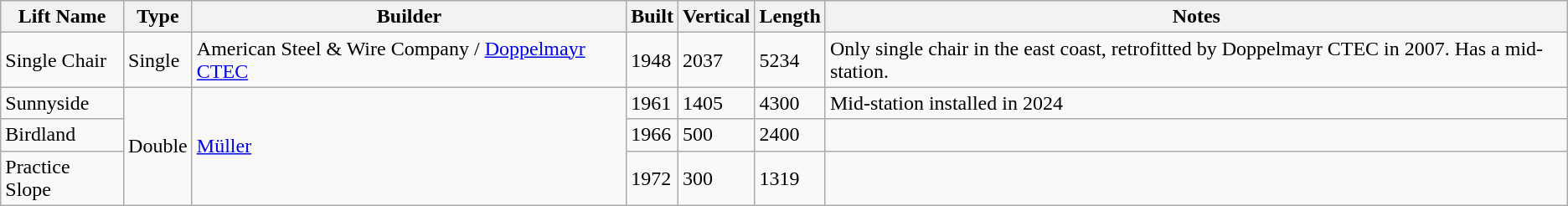<table class="wikitable">
<tr>
<th>Lift Name</th>
<th>Type</th>
<th>Builder</th>
<th>Built</th>
<th>Vertical<br></th>
<th>Length<br></th>
<th>Notes</th>
</tr>
<tr>
<td>Single Chair</td>
<td>Single</td>
<td>American Steel & Wire Company / <a href='#'>Doppelmayr CTEC</a></td>
<td>1948</td>
<td>2037</td>
<td>5234</td>
<td>Only single chair in the east coast, retrofitted by Doppelmayr CTEC in 2007. Has a mid-station.</td>
</tr>
<tr>
<td>Sunnyside</td>
<td rowspan="3">Double</td>
<td rowspan="3"><a href='#'>Müller</a></td>
<td>1961</td>
<td>1405</td>
<td>4300</td>
<td>Mid-station installed in 2024</td>
</tr>
<tr>
<td>Birdland</td>
<td>1966</td>
<td>500</td>
<td>2400</td>
<td></td>
</tr>
<tr>
<td>Practice Slope</td>
<td>1972</td>
<td>300</td>
<td>1319</td>
<td></td>
</tr>
</table>
